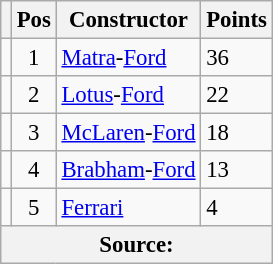<table class="wikitable" style="font-size: 95%;">
<tr>
<th></th>
<th>Pos</th>
<th>Constructor</th>
<th>Points</th>
</tr>
<tr>
<td align="left"></td>
<td align="center">1</td>
<td> <a href='#'>Matra</a>-<a href='#'>Ford</a></td>
<td align="left">36</td>
</tr>
<tr>
<td align="left"></td>
<td align="center">2</td>
<td> <a href='#'>Lotus</a>-<a href='#'>Ford</a></td>
<td align="left">22</td>
</tr>
<tr>
<td align="left"></td>
<td align="center">3</td>
<td> <a href='#'>McLaren</a>-<a href='#'>Ford</a></td>
<td align="left">18</td>
</tr>
<tr>
<td align="left"></td>
<td align="center">4</td>
<td> <a href='#'>Brabham</a>-<a href='#'>Ford</a></td>
<td align="left">13</td>
</tr>
<tr>
<td align="left"></td>
<td align="center">5</td>
<td> <a href='#'>Ferrari</a></td>
<td align="left">4</td>
</tr>
<tr>
<th colspan=4>Source: </th>
</tr>
</table>
